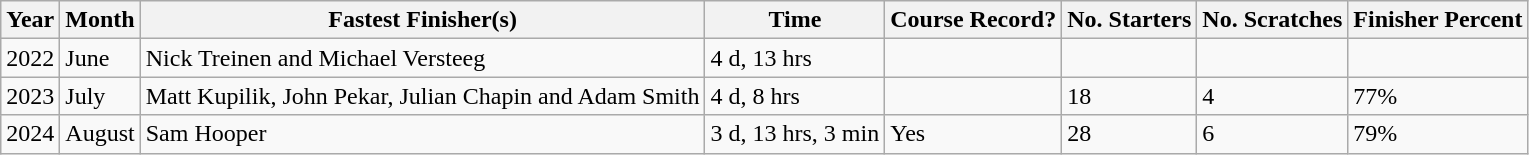<table class="wikitable">
<tr>
<th>Year</th>
<th>Month</th>
<th>Fastest Finisher(s)</th>
<th>Time</th>
<th>Course Record?</th>
<th>No. Starters</th>
<th>No. Scratches</th>
<th>Finisher Percent</th>
</tr>
<tr>
<td>2022</td>
<td>June</td>
<td>Nick Treinen and Michael Versteeg</td>
<td>4 d, 13 hrs</td>
<td></td>
<td></td>
<td></td>
<td></td>
</tr>
<tr>
<td>2023</td>
<td>July</td>
<td>Matt Kupilik, John Pekar, Julian Chapin and Adam Smith</td>
<td>4 d, 8 hrs</td>
<td></td>
<td>18</td>
<td>4</td>
<td>77%</td>
</tr>
<tr>
<td>2024</td>
<td>August</td>
<td>Sam Hooper</td>
<td>3 d, 13 hrs, 3 min</td>
<td>Yes</td>
<td>28</td>
<td>6</td>
<td>79%</td>
</tr>
</table>
